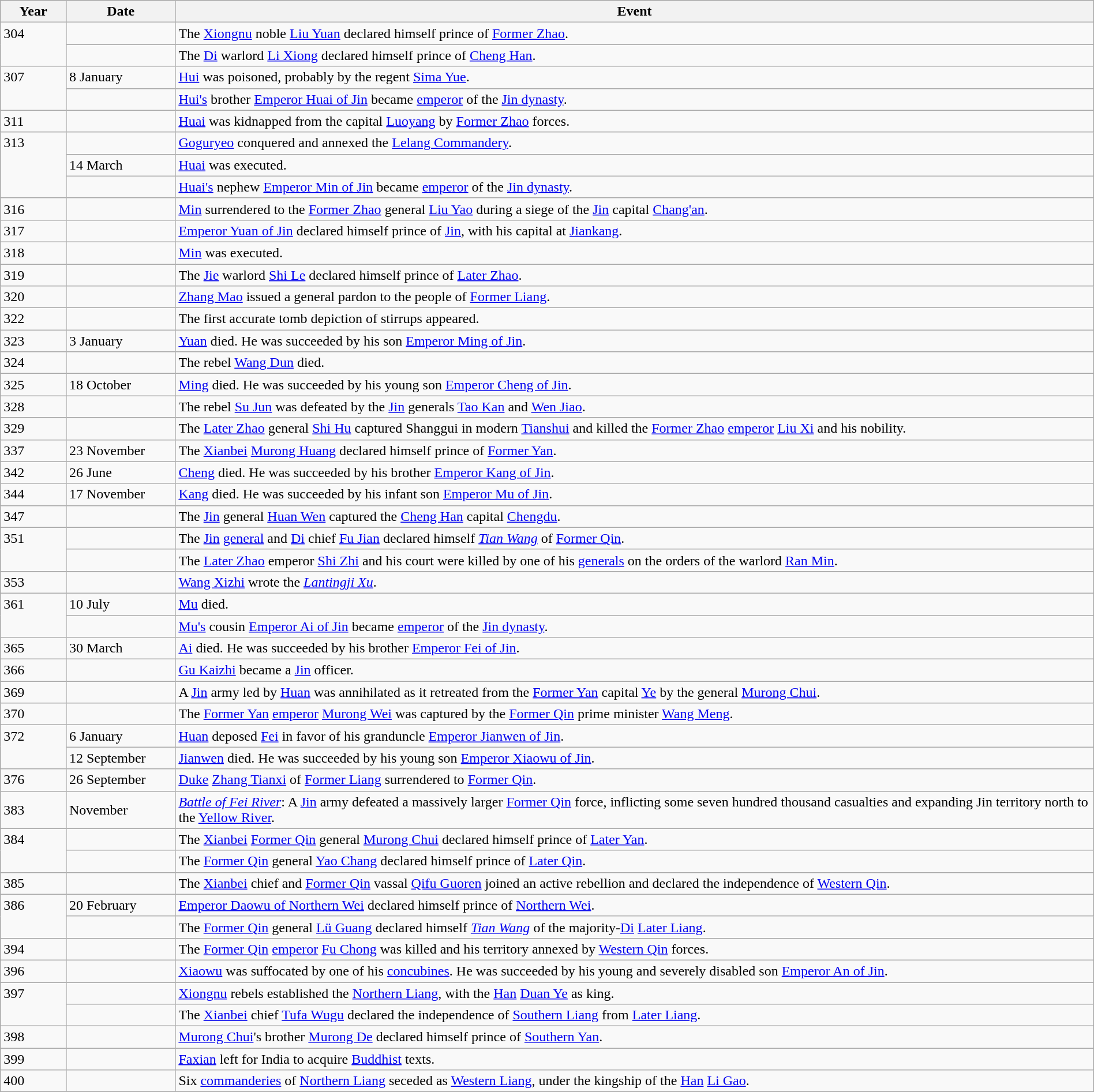<table class="wikitable" width="100%">
<tr>
<th style="width:6%">Year</th>
<th style="width:10%">Date</th>
<th>Event</th>
</tr>
<tr>
<td rowspan="2" valign="top">304</td>
<td></td>
<td>The <a href='#'>Xiongnu</a> noble <a href='#'>Liu Yuan</a> declared himself prince of <a href='#'>Former Zhao</a>.</td>
</tr>
<tr>
<td></td>
<td>The <a href='#'>Di</a> warlord <a href='#'>Li Xiong</a> declared himself prince of <a href='#'>Cheng Han</a>.</td>
</tr>
<tr>
<td rowspan="2" valign="top">307</td>
<td>8 January</td>
<td><a href='#'>Hui</a> was poisoned, probably by the regent <a href='#'>Sima Yue</a>.</td>
</tr>
<tr>
<td></td>
<td><a href='#'>Hui's</a> brother <a href='#'>Emperor Huai of Jin</a> became <a href='#'>emperor</a> of the <a href='#'>Jin dynasty</a>.</td>
</tr>
<tr>
<td>311</td>
<td></td>
<td><a href='#'>Huai</a> was kidnapped from the capital <a href='#'>Luoyang</a> by <a href='#'>Former Zhao</a> forces.</td>
</tr>
<tr>
<td rowspan="3" valign="top">313</td>
<td></td>
<td><a href='#'>Goguryeo</a> conquered and annexed the <a href='#'>Lelang Commandery</a>.</td>
</tr>
<tr>
<td>14 March</td>
<td><a href='#'>Huai</a> was executed.</td>
</tr>
<tr>
<td></td>
<td><a href='#'>Huai's</a> nephew <a href='#'>Emperor Min of Jin</a> became <a href='#'>emperor</a> of the <a href='#'>Jin dynasty</a>.</td>
</tr>
<tr>
<td>316</td>
<td></td>
<td><a href='#'>Min</a> surrendered to the <a href='#'>Former Zhao</a> general <a href='#'>Liu Yao</a> during a siege of the <a href='#'>Jin</a> capital <a href='#'>Chang'an</a>.</td>
</tr>
<tr>
<td>317</td>
<td></td>
<td><a href='#'>Emperor Yuan of Jin</a> declared himself prince of <a href='#'>Jin</a>, with his capital at <a href='#'>Jiankang</a>.</td>
</tr>
<tr>
<td>318</td>
<td></td>
<td><a href='#'>Min</a> was executed.</td>
</tr>
<tr>
<td>319</td>
<td></td>
<td>The <a href='#'>Jie</a> warlord <a href='#'>Shi Le</a> declared himself prince of <a href='#'>Later Zhao</a>.</td>
</tr>
<tr>
<td>320</td>
<td></td>
<td><a href='#'>Zhang Mao</a> issued a general pardon to the people of <a href='#'>Former Liang</a>.</td>
</tr>
<tr>
<td>322</td>
<td></td>
<td>The first accurate tomb depiction of stirrups appeared.</td>
</tr>
<tr>
<td>323</td>
<td>3 January</td>
<td><a href='#'>Yuan</a> died.  He was succeeded by his son <a href='#'>Emperor Ming of Jin</a>.</td>
</tr>
<tr>
<td>324</td>
<td></td>
<td>The rebel <a href='#'>Wang Dun</a> died.</td>
</tr>
<tr>
<td>325</td>
<td>18 October</td>
<td><a href='#'>Ming</a> died.  He was succeeded by his young son <a href='#'>Emperor Cheng of Jin</a>.</td>
</tr>
<tr>
<td>328</td>
<td></td>
<td>The rebel <a href='#'>Su Jun</a> was defeated by the <a href='#'>Jin</a> generals <a href='#'>Tao Kan</a> and <a href='#'>Wen Jiao</a>.</td>
</tr>
<tr>
<td>329</td>
<td></td>
<td>The <a href='#'>Later Zhao</a> general <a href='#'>Shi Hu</a> captured Shanggui in modern <a href='#'>Tianshui</a> and killed the <a href='#'>Former Zhao</a> <a href='#'>emperor</a> <a href='#'>Liu Xi</a> and his nobility.</td>
</tr>
<tr>
<td>337</td>
<td>23 November</td>
<td>The <a href='#'>Xianbei</a> <a href='#'>Murong Huang</a> declared himself prince of <a href='#'>Former Yan</a>.</td>
</tr>
<tr>
<td>342</td>
<td>26 June</td>
<td><a href='#'>Cheng</a> died.  He was succeeded by his brother <a href='#'>Emperor Kang of Jin</a>.</td>
</tr>
<tr>
<td>344</td>
<td>17 November</td>
<td><a href='#'>Kang</a> died.  He was succeeded by his infant son <a href='#'>Emperor Mu of Jin</a>.</td>
</tr>
<tr>
<td>347</td>
<td></td>
<td>The <a href='#'>Jin</a> general <a href='#'>Huan Wen</a> captured the <a href='#'>Cheng Han</a> capital <a href='#'>Chengdu</a>.</td>
</tr>
<tr>
<td rowspan="2" valign="top">351</td>
<td></td>
<td>The <a href='#'>Jin</a> <a href='#'>general</a> and <a href='#'>Di</a> chief <a href='#'>Fu Jian</a> declared himself <em><a href='#'>Tian Wang</a></em> of <a href='#'>Former Qin</a>.</td>
</tr>
<tr>
<td></td>
<td>The <a href='#'>Later Zhao</a> emperor <a href='#'>Shi Zhi</a> and his court were killed by one of his <a href='#'>generals</a> on the orders of the warlord <a href='#'>Ran Min</a>.</td>
</tr>
<tr>
<td>353</td>
<td></td>
<td><a href='#'>Wang Xizhi</a> wrote the <em><a href='#'>Lantingji Xu</a></em>.</td>
</tr>
<tr>
<td rowspan="2" valign="top">361</td>
<td>10 July</td>
<td><a href='#'>Mu</a> died.</td>
</tr>
<tr>
<td></td>
<td><a href='#'>Mu's</a> cousin <a href='#'>Emperor Ai of Jin</a> became <a href='#'>emperor</a> of the <a href='#'>Jin dynasty</a>.</td>
</tr>
<tr>
<td>365</td>
<td>30 March</td>
<td><a href='#'>Ai</a> died.  He was succeeded by his brother <a href='#'>Emperor Fei of Jin</a>.</td>
</tr>
<tr>
<td>366</td>
<td></td>
<td><a href='#'>Gu Kaizhi</a> became a <a href='#'>Jin</a> officer.</td>
</tr>
<tr>
<td>369</td>
<td></td>
<td>A <a href='#'>Jin</a> army led by <a href='#'>Huan</a> was annihilated as it retreated from the <a href='#'>Former Yan</a> capital <a href='#'>Ye</a> by the general <a href='#'>Murong Chui</a>.</td>
</tr>
<tr>
<td>370</td>
<td></td>
<td>The <a href='#'>Former Yan</a> <a href='#'>emperor</a> <a href='#'>Murong Wei</a> was captured by the <a href='#'>Former Qin</a> prime minister <a href='#'>Wang Meng</a>.</td>
</tr>
<tr>
<td rowspan="2" valign="top">372</td>
<td>6 January</td>
<td><a href='#'>Huan</a> deposed <a href='#'>Fei</a> in favor of his granduncle <a href='#'>Emperor Jianwen of Jin</a>.</td>
</tr>
<tr>
<td>12 September</td>
<td><a href='#'>Jianwen</a> died.  He was succeeded by his young son <a href='#'>Emperor Xiaowu of Jin</a>.</td>
</tr>
<tr>
<td>376</td>
<td>26 September</td>
<td><a href='#'>Duke</a> <a href='#'>Zhang Tianxi</a> of <a href='#'>Former Liang</a> surrendered to <a href='#'>Former Qin</a>.</td>
</tr>
<tr>
<td>383</td>
<td>November</td>
<td><em><a href='#'>Battle of Fei River</a></em>: A <a href='#'>Jin</a> army defeated a massively larger <a href='#'>Former Qin</a> force, inflicting some seven hundred thousand casualties and expanding Jin territory north to the <a href='#'>Yellow River</a>.</td>
</tr>
<tr>
<td rowspan="2" valign="top">384</td>
<td></td>
<td>The <a href='#'>Xianbei</a> <a href='#'>Former Qin</a> general <a href='#'>Murong Chui</a> declared himself prince of <a href='#'>Later Yan</a>.</td>
</tr>
<tr>
<td></td>
<td>The <a href='#'>Former Qin</a> general <a href='#'>Yao Chang</a> declared himself prince of <a href='#'>Later Qin</a>.</td>
</tr>
<tr>
<td>385</td>
<td></td>
<td>The <a href='#'>Xianbei</a> chief and <a href='#'>Former Qin</a> vassal <a href='#'>Qifu Guoren</a> joined an active rebellion and declared the independence of <a href='#'>Western Qin</a>.</td>
</tr>
<tr>
<td rowspan="2" valign="top">386</td>
<td>20 February</td>
<td><a href='#'>Emperor Daowu of Northern Wei</a> declared himself prince of <a href='#'>Northern Wei</a>.</td>
</tr>
<tr>
<td></td>
<td>The <a href='#'>Former Qin</a> general <a href='#'>Lü Guang</a> declared himself <em><a href='#'>Tian Wang</a></em> of the majority-<a href='#'>Di</a> <a href='#'>Later Liang</a>.</td>
</tr>
<tr>
<td>394</td>
<td></td>
<td>The <a href='#'>Former Qin</a> <a href='#'>emperor</a> <a href='#'>Fu Chong</a> was killed and his territory annexed by <a href='#'>Western Qin</a> forces.</td>
</tr>
<tr>
<td>396</td>
<td></td>
<td><a href='#'>Xiaowu</a> was suffocated by one of his <a href='#'>concubines</a>.  He was succeeded by his young and severely disabled son <a href='#'>Emperor An of Jin</a>.</td>
</tr>
<tr>
<td rowspan="2" valign="top">397</td>
<td></td>
<td><a href='#'>Xiongnu</a> rebels established the <a href='#'>Northern Liang</a>, with the <a href='#'>Han</a> <a href='#'>Duan Ye</a> as king.</td>
</tr>
<tr>
<td></td>
<td>The <a href='#'>Xianbei</a> chief <a href='#'>Tufa Wugu</a> declared the independence of <a href='#'>Southern Liang</a> from <a href='#'>Later Liang</a>.</td>
</tr>
<tr>
<td>398</td>
<td></td>
<td><a href='#'>Murong Chui</a>'s brother <a href='#'>Murong De</a> declared himself prince of <a href='#'>Southern Yan</a>.</td>
</tr>
<tr>
<td>399</td>
<td></td>
<td><a href='#'>Faxian</a> left for India to acquire <a href='#'>Buddhist</a> texts.</td>
</tr>
<tr>
<td>400</td>
<td></td>
<td>Six <a href='#'>commanderies</a> of <a href='#'>Northern Liang</a> seceded as <a href='#'>Western Liang</a>, under the kingship of the <a href='#'>Han</a> <a href='#'>Li Gao</a>.</td>
</tr>
</table>
